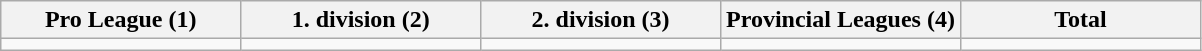<table class="wikitable">
<tr>
<th style="width:20%;">Pro League (1)</th>
<th style="width:20%;">1. division (2)</th>
<th style="width:20%;">2. division (3)</th>
<th style="width:20%;">Provincial Leagues (4)</th>
<th style="width:20%;">Total</th>
</tr>
<tr>
<td></td>
<td></td>
<td></td>
<td></td>
<td></td>
</tr>
</table>
